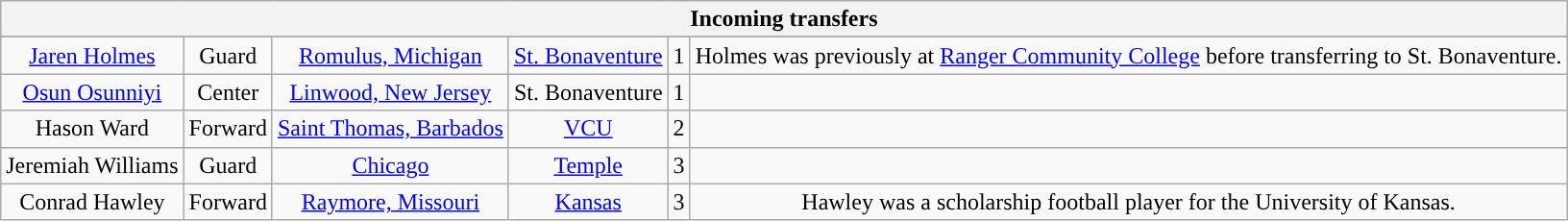<table class="wikitable" style="text-align: center">
<tr>
<th colspan=6>Incoming transfers</th>
</tr>
<tr>
</tr>
<tr>
<td><a href='#'>Jaren Holmes</a></td>
<td>Guard</td>
<td><a href='#'>Romulus, Michigan</a></td>
<td><a href='#'>St. Bonaventure</a></td>
<td>1</td>
<td>Holmes was previously at <a href='#'>Ranger Community College</a> before transferring to St. Bonaventure.</td>
</tr>
<tr>
<td><a href='#'>Osun Osunniyi</a></td>
<td>Center</td>
<td><a href='#'>Linwood, New Jersey</a></td>
<td>St. Bonaventure</td>
<td>1</td>
<td></td>
</tr>
<tr>
<td>Hason Ward</td>
<td>Forward</td>
<td><a href='#'>Saint Thomas, Barbados</a></td>
<td><a href='#'>VCU</a></td>
<td>2</td>
<td></td>
</tr>
<tr>
<td>Jeremiah Williams</td>
<td>Guard</td>
<td><a href='#'>Chicago</a></td>
<td><a href='#'>Temple</a></td>
<td>3</td>
<td></td>
</tr>
<tr>
<td>Conrad Hawley</td>
<td>Forward</td>
<td><a href='#'>Raymore, Missouri</a></td>
<td><a href='#'>Kansas</a></td>
<td>3</td>
<td>Hawley was a scholarship football player for the University of Kansas.</td>
</tr>
</table>
